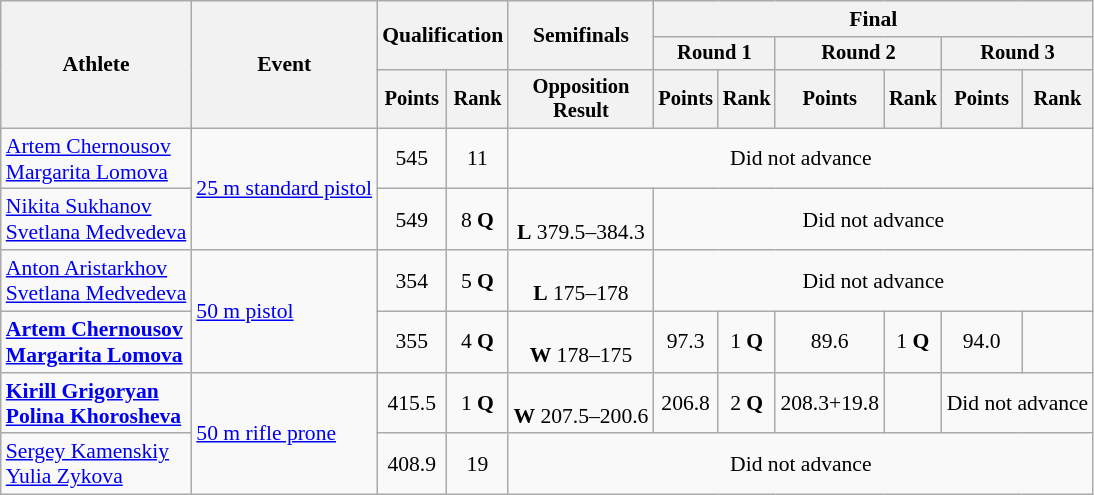<table class="wikitable" style="text-align:center; font-size:90%">
<tr>
<th rowspan=3>Athlete</th>
<th rowspan=3>Event</th>
<th colspan=2 rowspan=2>Qualification</th>
<th rowspan=2>Semifinals</th>
<th colspan=6>Final</th>
</tr>
<tr style="font-size:95%">
<th colspan=2>Round 1</th>
<th colspan=2>Round 2</th>
<th colspan=2>Round 3</th>
</tr>
<tr style="font-size:95%">
<th>Points</th>
<th>Rank</th>
<th>Opposition<br>Result</th>
<th>Points</th>
<th>Rank</th>
<th>Points</th>
<th>Rank</th>
<th>Points</th>
<th>Rank</th>
</tr>
<tr>
<td align=left><a href='#'>Artem Chernousov</a><br><a href='#'>Margarita Lomova</a></td>
<td rowspan=2 align=left><a href='#'>25 m standard  pistol</a></td>
<td>545</td>
<td>11</td>
<td colspan=8>Did not advance</td>
</tr>
<tr>
<td align=left><a href='#'>Nikita Sukhanov</a><br><a href='#'>Svetlana Medvedeva</a></td>
<td>549</td>
<td>8 <strong>Q</strong></td>
<td><br><strong>L</strong> 379.5–384.3</td>
<td colspan=6>Did not advance</td>
</tr>
<tr>
<td align=left><a href='#'>Anton Aristarkhov</a><br><a href='#'>Svetlana Medvedeva</a></td>
<td rowspan=2 align=left><a href='#'>50 m pistol</a></td>
<td>354</td>
<td>5 <strong>Q</strong></td>
<td><br><strong>L</strong> 175–178</td>
<td colspan=6>Did not advance</td>
</tr>
<tr>
<td align=left><strong><a href='#'>Artem Chernousov</a><br><a href='#'>Margarita Lomova</a></strong></td>
<td>355</td>
<td>4 <strong>Q</strong></td>
<td><br><strong>W</strong> 178–175</td>
<td>97.3</td>
<td>1 <strong>Q</strong></td>
<td>89.6</td>
<td>1 <strong>Q</strong></td>
<td>94.0</td>
<td></td>
</tr>
<tr>
<td align=left><strong><a href='#'>Kirill Grigoryan</a><br><a href='#'>Polina Khorosheva</a></strong></td>
<td rowspan=2 align=left><a href='#'>50 m rifle prone</a></td>
<td>415.5</td>
<td>1 <strong>Q</strong></td>
<td><br><strong>W</strong> 207.5–200.6</td>
<td>206.8</td>
<td>2 <strong>Q</strong></td>
<td>208.3+19.8</td>
<td></td>
<td colspan=2>Did not advance</td>
</tr>
<tr>
<td align=left><a href='#'>Sergey Kamenskiy</a><br><a href='#'>Yulia Zykova</a></td>
<td>408.9</td>
<td>19</td>
<td colspan=7>Did not advance</td>
</tr>
</table>
